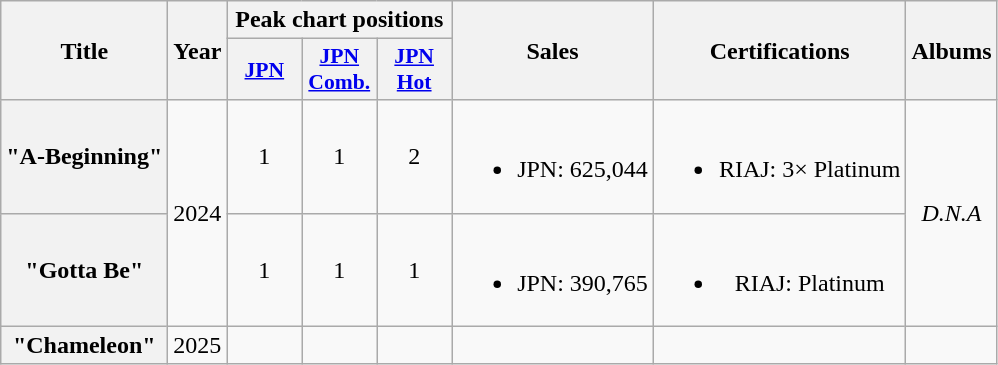<table class="wikitable plainrowheaders" style="text-align:center">
<tr>
<th scope="col" rowspan="2">Title</th>
<th scope="col" rowspan="2">Year</th>
<th scope="col" colspan="3">Peak chart positions</th>
<th scope="col" rowspan="2">Sales</th>
<th scope="col" rowspan="2">Certifications</th>
<th scope="col" rowspan="2">Albums</th>
</tr>
<tr>
<th scope="col" style="width:3em;font-size:90%"><a href='#'>JPN</a><br></th>
<th scope="col" style="width:3em;font-size:90%"><a href='#'>JPN<br>Comb.</a><br></th>
<th scope="col" style="width:3em;font-size:90%"><a href='#'>JPN<br>Hot</a><br></th>
</tr>
<tr>
<th scope="row">"A-Beginning"</th>
<td rowspan="2">2024</td>
<td>1</td>
<td>1</td>
<td>2</td>
<td><br><ul><li>JPN: 625,044</li></ul></td>
<td><br><ul><li>RIAJ: 3× Platinum </li></ul></td>
<td rowspan="2"><em>D.N.A</em></td>
</tr>
<tr>
<th scope="row">"Gotta Be"</th>
<td>1</td>
<td>1</td>
<td>1</td>
<td><br><ul><li>JPN: 390,765</li></ul></td>
<td><br><ul><li>RIAJ: Platinum </li></ul></td>
</tr>
<tr>
<th>"Chameleon"</th>
<td>2025</td>
<td></td>
<td></td>
<td></td>
<td></td>
<td></td>
<td></td>
</tr>
</table>
